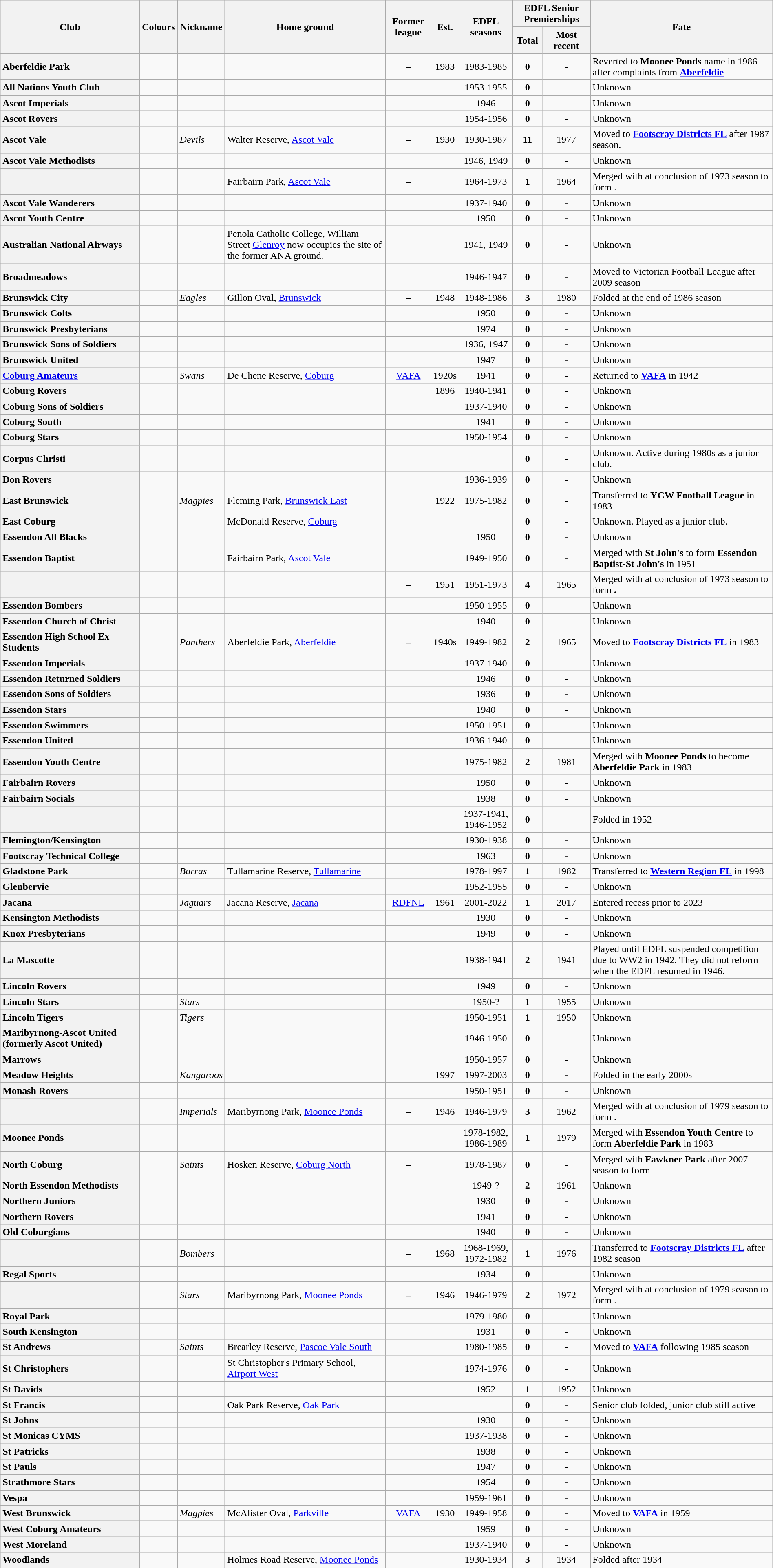<table class="wikitable sortable" style="text-align:center; width:100%">
<tr>
<th rowspan="2">Club</th>
<th rowspan="2">Colours</th>
<th rowspan="2">Nickname</th>
<th rowspan="2">Home ground</th>
<th rowspan="2">Former league</th>
<th rowspan="2">Est.</th>
<th rowspan="2">EDFL seasons</th>
<th colspan="2">EDFL Senior Premierships</th>
<th rowspan="2">Fate</th>
</tr>
<tr>
<th>Total</th>
<th>Most recent</th>
</tr>
<tr>
<th style="text-align:left">Aberfeldie Park</th>
<td></td>
<td></td>
<td></td>
<td>–</td>
<td>1983</td>
<td>1983-1985</td>
<td><strong>0</strong></td>
<td>-</td>
<td align="left">Reverted to <strong>Moonee Ponds</strong> name in 1986 after complaints from <strong><a href='#'>Aberfeldie</a></strong></td>
</tr>
<tr>
<th style="text-align:left">All Nations Youth Club</th>
<td></td>
<td></td>
<td></td>
<td></td>
<td></td>
<td>1953-1955</td>
<td><strong>0</strong></td>
<td>-</td>
<td align="left">Unknown</td>
</tr>
<tr>
<th style="text-align:left">Ascot Imperials</th>
<td></td>
<td></td>
<td></td>
<td></td>
<td></td>
<td>1946</td>
<td><strong>0</strong></td>
<td>-</td>
<td align="left">Unknown</td>
</tr>
<tr>
<th style="text-align:left">Ascot Rovers</th>
<td></td>
<td></td>
<td></td>
<td></td>
<td></td>
<td>1954-1956</td>
<td><strong>0</strong></td>
<td>-</td>
<td align="left">Unknown</td>
</tr>
<tr>
<th style="text-align:left">Ascot Vale</th>
<td></td>
<td align="left"><em>Devils</em></td>
<td align="left">Walter Reserve, <a href='#'>Ascot Vale</a></td>
<td>–</td>
<td>1930</td>
<td>1930-1987</td>
<td><strong>11</strong></td>
<td>1977</td>
<td align="left">Moved to <a href='#'><strong>Footscray Districts FL</strong></a> after 1987 season.</td>
</tr>
<tr>
<th style="text-align:left">Ascot Vale Methodists</th>
<td></td>
<td></td>
<td></td>
<td></td>
<td></td>
<td>1946, 1949</td>
<td><strong>0</strong></td>
<td>-</td>
<td align="left">Unknown</td>
</tr>
<tr>
<th style="text-align:left"></th>
<td></td>
<td></td>
<td align="left">Fairbairn Park, <a href='#'>Ascot Vale</a></td>
<td>–</td>
<td></td>
<td>1964-1973</td>
<td><strong>1</strong></td>
<td>1964</td>
<td align="left">Merged with <strong></strong> at conclusion of 1973 season to form <strong></strong>.</td>
</tr>
<tr>
<th style="text-align:left">Ascot Vale Wanderers</th>
<td></td>
<td></td>
<td></td>
<td></td>
<td></td>
<td>1937-1940</td>
<td><strong>0</strong></td>
<td>-</td>
<td align="left">Unknown</td>
</tr>
<tr>
<th style="text-align:left">Ascot Youth Centre</th>
<td></td>
<td></td>
<td></td>
<td></td>
<td></td>
<td>1950</td>
<td><strong>0</strong></td>
<td>-</td>
<td align="left">Unknown</td>
</tr>
<tr>
<th style="text-align:left">Australian National Airways</th>
<td></td>
<td></td>
<td align="left">Penola Catholic College, William Street <a href='#'>Glenroy</a> now occupies the site of the former ANA ground.</td>
<td></td>
<td></td>
<td>1941, 1949</td>
<td><strong>0</strong></td>
<td>-</td>
<td align="left">Unknown</td>
</tr>
<tr>
<th style="text-align:left">Broadmeadows</th>
<td></td>
<td></td>
<td></td>
<td></td>
<td></td>
<td>1946-1947</td>
<td><strong>0</strong></td>
<td>-</td>
<td align="left">Moved to Victorian Football League after 2009 season</td>
</tr>
<tr>
<th style="text-align:left">Brunswick City</th>
<td></td>
<td align="left"><em>Eagles</em></td>
<td align="left">Gillon Oval, <a href='#'>Brunswick</a></td>
<td>–</td>
<td>1948</td>
<td>1948-1986</td>
<td><strong>3</strong></td>
<td>1980</td>
<td align="left">Folded at the end of 1986 season</td>
</tr>
<tr>
<th style="text-align:left">Brunswick Colts</th>
<td></td>
<td></td>
<td></td>
<td></td>
<td></td>
<td>1950</td>
<td><strong>0</strong></td>
<td>-</td>
<td align="left">Unknown</td>
</tr>
<tr>
<th style="text-align:left">Brunswick Presbyterians</th>
<td></td>
<td></td>
<td></td>
<td></td>
<td></td>
<td>1974</td>
<td><strong>0</strong></td>
<td>-</td>
<td align="left">Unknown</td>
</tr>
<tr>
<th style="text-align:left">Brunswick Sons of Soldiers</th>
<td></td>
<td></td>
<td></td>
<td></td>
<td></td>
<td>1936, 1947</td>
<td><strong>0</strong></td>
<td>-</td>
<td align="left">Unknown</td>
</tr>
<tr>
<th style="text-align:left">Brunswick United</th>
<td></td>
<td></td>
<td></td>
<td></td>
<td></td>
<td>1947</td>
<td><strong>0</strong></td>
<td>-</td>
<td align="left">Unknown</td>
</tr>
<tr>
<th style="text-align:left"><a href='#'>Coburg Amateurs</a></th>
<td></td>
<td align="left"><em>Swans</em></td>
<td align="left">De Chene Reserve, <a href='#'>Coburg</a></td>
<td><a href='#'>VAFA</a></td>
<td>1920s</td>
<td>1941</td>
<td><strong>0</strong></td>
<td>-</td>
<td align="left">Returned to <a href='#'><strong>VAFA</strong></a> in 1942</td>
</tr>
<tr>
<th style="text-align:left">Coburg Rovers</th>
<td></td>
<td></td>
<td></td>
<td></td>
<td>1896</td>
<td>1940-1941</td>
<td><strong>0</strong></td>
<td>-</td>
<td align="left">Unknown</td>
</tr>
<tr>
<th style="text-align:left">Coburg Sons of Soldiers</th>
<td></td>
<td></td>
<td></td>
<td></td>
<td></td>
<td>1937-1940</td>
<td><strong>0</strong></td>
<td>-</td>
<td align="left">Unknown</td>
</tr>
<tr>
<th style="text-align:left">Coburg South</th>
<td></td>
<td></td>
<td></td>
<td></td>
<td></td>
<td>1941</td>
<td><strong>0</strong></td>
<td>-</td>
<td align="left">Unknown</td>
</tr>
<tr>
<th style="text-align:left">Coburg Stars</th>
<td></td>
<td></td>
<td></td>
<td></td>
<td></td>
<td>1950-1954</td>
<td><strong>0</strong></td>
<td>-</td>
<td align="left">Unknown</td>
</tr>
<tr>
<th style="text-align:left">Corpus Christi</th>
<td></td>
<td></td>
<td></td>
<td></td>
<td></td>
<td></td>
<td><strong>0</strong></td>
<td>-</td>
<td align="left">Unknown. Active during 1980s as a junior club.</td>
</tr>
<tr>
<th style="text-align:left">Don Rovers</th>
<td></td>
<td></td>
<td></td>
<td></td>
<td></td>
<td>1936-1939</td>
<td><strong>0</strong></td>
<td>-</td>
<td align="left">Unknown</td>
</tr>
<tr>
<th style="text-align:left">East Brunswick</th>
<td></td>
<td align="left"><em>Magpies</em></td>
<td align="left">Fleming Park, <a href='#'>Brunswick East</a></td>
<td></td>
<td>1922</td>
<td>1975-1982</td>
<td><strong>0</strong></td>
<td>-</td>
<td align="left">Transferred to <strong>YCW Football League</strong> in 1983</td>
</tr>
<tr>
<th style="text-align:left">East Coburg</th>
<td></td>
<td></td>
<td align="left">McDonald Reserve, <a href='#'>Coburg</a></td>
<td></td>
<td></td>
<td></td>
<td><strong>0</strong></td>
<td>-</td>
<td align="left">Unknown. Played as a junior club.</td>
</tr>
<tr>
<th style="text-align:left">Essendon All Blacks</th>
<td></td>
<td></td>
<td></td>
<td></td>
<td></td>
<td>1950</td>
<td><strong>0</strong></td>
<td>-</td>
<td align="left">Unknown</td>
</tr>
<tr>
<th style="text-align:left">Essendon Baptist</th>
<td></td>
<td></td>
<td align="left">Fairbairn Park, <a href='#'>Ascot Vale</a></td>
<td></td>
<td></td>
<td>1949-1950</td>
<td><strong>0</strong></td>
<td>-</td>
<td align="left">Merged with <strong>St John's</strong> to form <strong>Essendon Baptist-St John's</strong> in 1951</td>
</tr>
<tr>
<th style="text-align:left"></th>
<td></td>
<td></td>
<td></td>
<td>–</td>
<td>1951</td>
<td>1951-1973</td>
<td><strong>4</strong></td>
<td>1965</td>
<td align="left">Merged with <strong></strong> at conclusion of 1973 season to form <strong>.</strong></td>
</tr>
<tr>
<th style="text-align:left">Essendon Bombers</th>
<td></td>
<td></td>
<td></td>
<td></td>
<td></td>
<td>1950-1955</td>
<td><strong>0</strong></td>
<td>-</td>
<td align="left">Unknown</td>
</tr>
<tr>
<th style="text-align:left">Essendon Church of Christ</th>
<td></td>
<td></td>
<td></td>
<td></td>
<td></td>
<td>1940</td>
<td><strong>0</strong></td>
<td>-</td>
<td align="left">Unknown</td>
</tr>
<tr>
<th style="text-align:left">Essendon High School Ex Students</th>
<td></td>
<td align="left"><em>Panthers</em></td>
<td align="left">Aberfeldie Park, <a href='#'>Aberfeldie</a></td>
<td>–</td>
<td>1940s</td>
<td>1949-1982</td>
<td><strong>2</strong></td>
<td>1965</td>
<td align="left">Moved to <a href='#'><strong>Footscray Districts FL</strong></a> in 1983</td>
</tr>
<tr>
<th style="text-align:left">Essendon Imperials</th>
<td></td>
<td></td>
<td></td>
<td></td>
<td></td>
<td>1937-1940</td>
<td><strong>0</strong></td>
<td>-</td>
<td align="left">Unknown</td>
</tr>
<tr>
<th style="text-align:left">Essendon Returned Soldiers</th>
<td></td>
<td></td>
<td></td>
<td></td>
<td></td>
<td>1946</td>
<td><strong>0</strong></td>
<td>-</td>
<td align="left">Unknown</td>
</tr>
<tr>
<th style="text-align:left">Essendon Sons of Soldiers</th>
<td></td>
<td></td>
<td></td>
<td></td>
<td></td>
<td>1936</td>
<td><strong>0</strong></td>
<td>-</td>
<td align="left">Unknown</td>
</tr>
<tr>
<th style="text-align:left">Essendon Stars</th>
<td></td>
<td></td>
<td></td>
<td></td>
<td></td>
<td>1940</td>
<td><strong>0</strong></td>
<td>-</td>
<td align="left">Unknown</td>
</tr>
<tr>
<th style="text-align:left">Essendon Swimmers</th>
<td></td>
<td></td>
<td></td>
<td></td>
<td></td>
<td>1950-1951</td>
<td><strong>0</strong></td>
<td>-</td>
<td align="left">Unknown</td>
</tr>
<tr>
<th style="text-align:left">Essendon United</th>
<td></td>
<td></td>
<td></td>
<td></td>
<td></td>
<td>1936-1940</td>
<td><strong>0</strong></td>
<td>-</td>
<td align="left">Unknown</td>
</tr>
<tr>
<th style="text-align:left">Essendon Youth Centre</th>
<td></td>
<td></td>
<td></td>
<td></td>
<td></td>
<td>1975-1982</td>
<td><strong>2</strong></td>
<td>1981</td>
<td align="left">Merged with <strong>Moonee Ponds</strong> to become <strong>Aberfeldie Park</strong> in 1983</td>
</tr>
<tr>
<th style="text-align:left">Fairbairn Rovers</th>
<td></td>
<td></td>
<td></td>
<td></td>
<td></td>
<td>1950</td>
<td><strong>0</strong></td>
<td>-</td>
<td align="left">Unknown</td>
</tr>
<tr>
<th style="text-align:left">Fairbairn Socials</th>
<td></td>
<td></td>
<td></td>
<td></td>
<td></td>
<td>1938</td>
<td><strong>0</strong></td>
<td>-</td>
<td align="left">Unknown</td>
</tr>
<tr>
<th style="text-align:left"></th>
<td></td>
<td></td>
<td></td>
<td></td>
<td></td>
<td>1937-1941, 1946-1952</td>
<td><strong>0</strong></td>
<td>-</td>
<td align="left">Folded in 1952</td>
</tr>
<tr>
<th style="text-align:left">Flemington/Kensington</th>
<td></td>
<td></td>
<td></td>
<td></td>
<td></td>
<td>1930-1938</td>
<td><strong>0</strong></td>
<td>-</td>
<td align="left">Unknown</td>
</tr>
<tr>
<th style="text-align:left">Footscray Technical College</th>
<td></td>
<td></td>
<td></td>
<td></td>
<td></td>
<td>1963</td>
<td><strong>0</strong></td>
<td>-</td>
<td align="left">Unknown</td>
</tr>
<tr>
<th style="text-align:left">Gladstone Park</th>
<td></td>
<td align="left"><em>Burras</em></td>
<td align="left">Tullamarine Reserve, <a href='#'>Tullamarine</a></td>
<td></td>
<td></td>
<td>1978-1997</td>
<td><strong>1</strong></td>
<td>1982</td>
<td align="left">Transferred to <a href='#'><strong>Western Region FL</strong></a> in 1998</td>
</tr>
<tr>
<th style="text-align:left">Glenbervie</th>
<td></td>
<td></td>
<td></td>
<td></td>
<td></td>
<td>1952-1955</td>
<td><strong>0</strong></td>
<td>-</td>
<td align="left">Unknown</td>
</tr>
<tr>
<th style="text-align:left">Jacana</th>
<td></td>
<td align="left"><em>Jaguars</em></td>
<td align="left">Jacana Reserve, <a href='#'>Jacana</a></td>
<td><a href='#'>RDFNL</a></td>
<td>1961</td>
<td>2001-2022</td>
<td><strong>1</strong></td>
<td>2017</td>
<td align="left">Entered recess prior to 2023</td>
</tr>
<tr>
<th style="text-align:left">Kensington Methodists</th>
<td></td>
<td></td>
<td></td>
<td></td>
<td></td>
<td>1930</td>
<td><strong>0</strong></td>
<td>-</td>
<td align="left">Unknown</td>
</tr>
<tr>
<th style="text-align:left">Knox Presbyterians</th>
<td></td>
<td></td>
<td></td>
<td></td>
<td></td>
<td>1949</td>
<td><strong>0</strong></td>
<td>-</td>
<td align="left">Unknown</td>
</tr>
<tr>
<th style="text-align:left">La Mascotte</th>
<td></td>
<td></td>
<td></td>
<td></td>
<td></td>
<td>1938-1941</td>
<td><strong>2</strong></td>
<td>1941</td>
<td align="left">Played until EDFL suspended competition due to WW2 in 1942. They did not reform when the EDFL resumed in 1946.</td>
</tr>
<tr>
<th style="text-align:left">Lincoln Rovers</th>
<td></td>
<td></td>
<td></td>
<td></td>
<td></td>
<td>1949</td>
<td><strong>0</strong></td>
<td>-</td>
<td align="left">Unknown</td>
</tr>
<tr>
<th style="text-align:left">Lincoln Stars</th>
<td></td>
<td align="left"><em>Stars</em></td>
<td align="left"></td>
<td></td>
<td></td>
<td>1950-?</td>
<td><strong>1</strong></td>
<td>1955</td>
<td align="left">Unknown</td>
</tr>
<tr>
<th style="text-align:left">Lincoln Tigers</th>
<td></td>
<td align="left"><em>Tigers</em></td>
<td></td>
<td></td>
<td></td>
<td>1950-1951</td>
<td><strong>1</strong></td>
<td>1950</td>
<td align="left">Unknown</td>
</tr>
<tr>
<th style="text-align:left">Maribyrnong-Ascot United (formerly Ascot United)</th>
<td></td>
<td></td>
<td></td>
<td></td>
<td></td>
<td>1946-1950</td>
<td><strong>0</strong></td>
<td>-</td>
<td align="left">Unknown</td>
</tr>
<tr>
<th style="text-align:left">Marrows</th>
<td></td>
<td></td>
<td></td>
<td></td>
<td></td>
<td>1950-1957</td>
<td><strong>0</strong></td>
<td>-</td>
<td align="left">Unknown</td>
</tr>
<tr>
<th style="text-align:left">Meadow Heights</th>
<td></td>
<td align="left"><em>Kangaroos</em></td>
<td></td>
<td>–</td>
<td>1997</td>
<td>1997-2003</td>
<td><strong>0</strong></td>
<td>-</td>
<td align="left">Folded in the early 2000s</td>
</tr>
<tr>
<th style="text-align:left">Monash Rovers</th>
<td></td>
<td></td>
<td></td>
<td></td>
<td></td>
<td>1950-1951</td>
<td><strong>0</strong></td>
<td>-</td>
<td align="left">Unknown</td>
</tr>
<tr>
<th style="text-align:left"></th>
<td></td>
<td align="left"><em>Imperials</em></td>
<td align="left">Maribyrnong Park, <a href='#'>Moonee Ponds</a></td>
<td>–</td>
<td>1946</td>
<td>1946-1979</td>
<td><strong>3</strong></td>
<td>1962</td>
<td align="left">Merged with <strong></strong> at conclusion of 1979 season to form <strong></strong>.</td>
</tr>
<tr>
<th style="text-align:left">Moonee Ponds</th>
<td></td>
<td></td>
<td></td>
<td></td>
<td></td>
<td>1978-1982, 1986-1989</td>
<td><strong>1</strong></td>
<td>1979</td>
<td align="left">Merged with <strong>Essendon Youth Centre</strong> to form <strong>Aberfeldie Park</strong> in 1983</td>
</tr>
<tr>
<th style="text-align:left">North Coburg</th>
<td></td>
<td align="left"><em>Saints</em></td>
<td align="left">Hosken Reserve, <a href='#'>Coburg North</a></td>
<td>–</td>
<td></td>
<td>1978-1987</td>
<td><strong>0</strong></td>
<td>-</td>
<td align="left">Merged with <strong>Fawkner Park</strong> after 2007 season to form <strong></strong></td>
</tr>
<tr>
<th style="text-align:left">North Essendon Methodists</th>
<td></td>
<td></td>
<td></td>
<td></td>
<td></td>
<td>1949-?</td>
<td><strong>2</strong></td>
<td>1961</td>
<td align="left">Unknown</td>
</tr>
<tr>
<th style="text-align:left">Northern Juniors</th>
<td></td>
<td></td>
<td></td>
<td></td>
<td></td>
<td>1930</td>
<td><strong>0</strong></td>
<td>-</td>
<td align="left">Unknown</td>
</tr>
<tr>
<th style="text-align:left">Northern Rovers</th>
<td></td>
<td></td>
<td></td>
<td></td>
<td></td>
<td>1941</td>
<td><strong>0</strong></td>
<td>-</td>
<td align="left">Unknown</td>
</tr>
<tr>
<th style="text-align:left">Old Coburgians</th>
<td></td>
<td></td>
<td></td>
<td></td>
<td></td>
<td>1940</td>
<td><strong>0</strong></td>
<td>-</td>
<td align="left">Unknown</td>
</tr>
<tr>
<th style="text-align:left"></th>
<td></td>
<td align="left"><em>Bombers</em></td>
<td align="left"></td>
<td>–</td>
<td>1968</td>
<td>1968-1969, 1972-1982</td>
<td><strong>1</strong></td>
<td>1976</td>
<td align="left">Transferred to <a href='#'><strong>Footscray Districts FL</strong></a> after 1982 season</td>
</tr>
<tr>
<th style="text-align:left">Regal Sports</th>
<td></td>
<td></td>
<td></td>
<td></td>
<td></td>
<td>1934</td>
<td><strong>0</strong></td>
<td>-</td>
<td align="left">Unknown</td>
</tr>
<tr>
<th style="text-align:left"></th>
<td></td>
<td align="left"><em>Stars</em></td>
<td align="left">Maribyrnong Park, <a href='#'>Moonee Ponds</a></td>
<td>–</td>
<td>1946</td>
<td>1946-1979</td>
<td><strong>2</strong></td>
<td>1972</td>
<td align="left">Merged with <strong></strong> at conclusion of 1979 season to form <strong></strong>.</td>
</tr>
<tr>
<th style="text-align:left">Royal Park</th>
<td></td>
<td></td>
<td></td>
<td></td>
<td></td>
<td>1979-1980</td>
<td><strong>0</strong></td>
<td>-</td>
<td align="left">Unknown</td>
</tr>
<tr>
<th style="text-align:left">South Kensington</th>
<td></td>
<td></td>
<td></td>
<td></td>
<td></td>
<td>1931</td>
<td><strong>0</strong></td>
<td>-</td>
<td align="left">Unknown</td>
</tr>
<tr>
<th style="text-align:left">St Andrews</th>
<td></td>
<td align="left"><em>Saints</em></td>
<td align="left">Brearley Reserve, <a href='#'>Pascoe Vale South</a></td>
<td></td>
<td></td>
<td>1980-1985</td>
<td><strong>0</strong></td>
<td>-</td>
<td align="left">Moved to <a href='#'><strong>VAFA</strong></a> following 1985 season</td>
</tr>
<tr>
<th style="text-align:left">St Christophers</th>
<td></td>
<td></td>
<td align="left">St Christopher's Primary School, <a href='#'>Airport West</a></td>
<td></td>
<td></td>
<td>1974-1976</td>
<td><strong>0</strong></td>
<td>-</td>
<td align="left">Unknown</td>
</tr>
<tr>
<th style="text-align:left">St Davids</th>
<td></td>
<td></td>
<td></td>
<td></td>
<td></td>
<td>1952</td>
<td><strong>1</strong></td>
<td>1952</td>
<td align="left">Unknown</td>
</tr>
<tr>
<th style="text-align:left">St Francis</th>
<td></td>
<td></td>
<td align="left">Oak Park Reserve, <a href='#'>Oak Park</a></td>
<td></td>
<td></td>
<td></td>
<td><strong>0</strong></td>
<td>-</td>
<td align="left">Senior club folded, junior club still active</td>
</tr>
<tr>
<th style="text-align:left">St Johns</th>
<td></td>
<td></td>
<td></td>
<td></td>
<td></td>
<td>1930</td>
<td><strong>0</strong></td>
<td>-</td>
<td align="left">Unknown</td>
</tr>
<tr>
<th style="text-align:left">St Monicas CYMS</th>
<td></td>
<td></td>
<td></td>
<td></td>
<td></td>
<td>1937-1938</td>
<td><strong>0</strong></td>
<td>-</td>
<td align="left">Unknown</td>
</tr>
<tr>
<th style="text-align:left">St Patricks</th>
<td></td>
<td></td>
<td></td>
<td></td>
<td></td>
<td>1938</td>
<td><strong>0</strong></td>
<td>-</td>
<td align="left">Unknown</td>
</tr>
<tr>
<th style="text-align:left">St Pauls</th>
<td></td>
<td></td>
<td></td>
<td></td>
<td></td>
<td>1947</td>
<td><strong>0</strong></td>
<td>-</td>
<td align="left">Unknown</td>
</tr>
<tr>
<th style="text-align:left">Strathmore Stars</th>
<td></td>
<td></td>
<td></td>
<td></td>
<td></td>
<td>1954</td>
<td><strong>0</strong></td>
<td>-</td>
<td align="left">Unknown</td>
</tr>
<tr>
<th style="text-align:left">Vespa</th>
<td align="center"></td>
<td></td>
<td></td>
<td></td>
<td></td>
<td>1959-1961</td>
<td><strong>0</strong></td>
<td>-</td>
<td align="left">Unknown</td>
</tr>
<tr>
<th style="text-align:left">West Brunswick</th>
<td></td>
<td align="left"><em>Magpies</em></td>
<td align="left">McAlister Oval, <a href='#'>Parkville</a></td>
<td><a href='#'>VAFA</a></td>
<td>1930</td>
<td>1949-1958</td>
<td><strong>0</strong></td>
<td>-</td>
<td align="left">Moved to <a href='#'><strong>VAFA</strong></a> in 1959</td>
</tr>
<tr>
<th style="text-align:left">West Coburg Amateurs</th>
<td></td>
<td></td>
<td></td>
<td></td>
<td></td>
<td>1959</td>
<td><strong>0</strong></td>
<td>-</td>
<td align="left">Unknown</td>
</tr>
<tr>
<th style="text-align:left">West Moreland</th>
<td></td>
<td></td>
<td></td>
<td></td>
<td></td>
<td>1937-1940</td>
<td><strong>0</strong></td>
<td>-</td>
<td align="left">Unknown</td>
</tr>
<tr>
<th style="text-align:left">Woodlands</th>
<td></td>
<td></td>
<td align="left">Holmes Road Reserve, <a href='#'>Moonee Ponds</a></td>
<td></td>
<td></td>
<td>1930-1934</td>
<td><strong>3</strong></td>
<td>1934</td>
<td align="left">Folded after 1934</td>
</tr>
</table>
